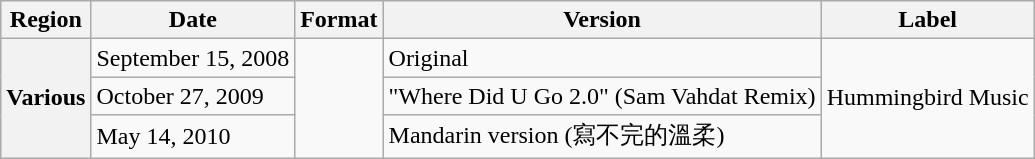<table class="wikitable plainrowheaders">
<tr>
<th scope="col">Region</th>
<th scope="col">Date</th>
<th scope="col">Format</th>
<th>Version</th>
<th scope="col">Label</th>
</tr>
<tr>
<th rowspan="3" scope="row">Various</th>
<td>September 15, 2008</td>
<td rowspan="3"></td>
<td>Original</td>
<td rowspan="3" scope="row">Hummingbird Music</td>
</tr>
<tr>
<td>October 27, 2009</td>
<td>"Where Did U Go 2.0" (Sam Vahdat Remix)</td>
</tr>
<tr>
<td>May 14, 2010</td>
<td>Mandarin version (寫不完的溫柔)</td>
</tr>
</table>
